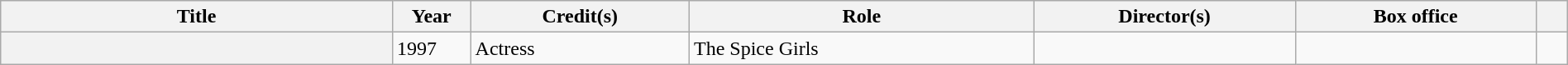<table class="wikitable sortable plainrowheaders" width=100%>
<tr>
<th scope="col" width=25%>Title</th>
<th scope="col" width=5%>Year</th>
<th scope="col">Credit(s)</th>
<th scope="col">Role</th>
<th scope="col">Director(s)</th>
<th scope="col">Box office</th>
<th scope="col" width=2% class="unsortable"></th>
</tr>
<tr>
<th scope="row"></th>
<td>1997</td>
<td>Actress</td>
<td>The Spice Girls</td>
<td></td>
<td></td>
<td style="text-align: center;"><br></td>
</tr>
</table>
